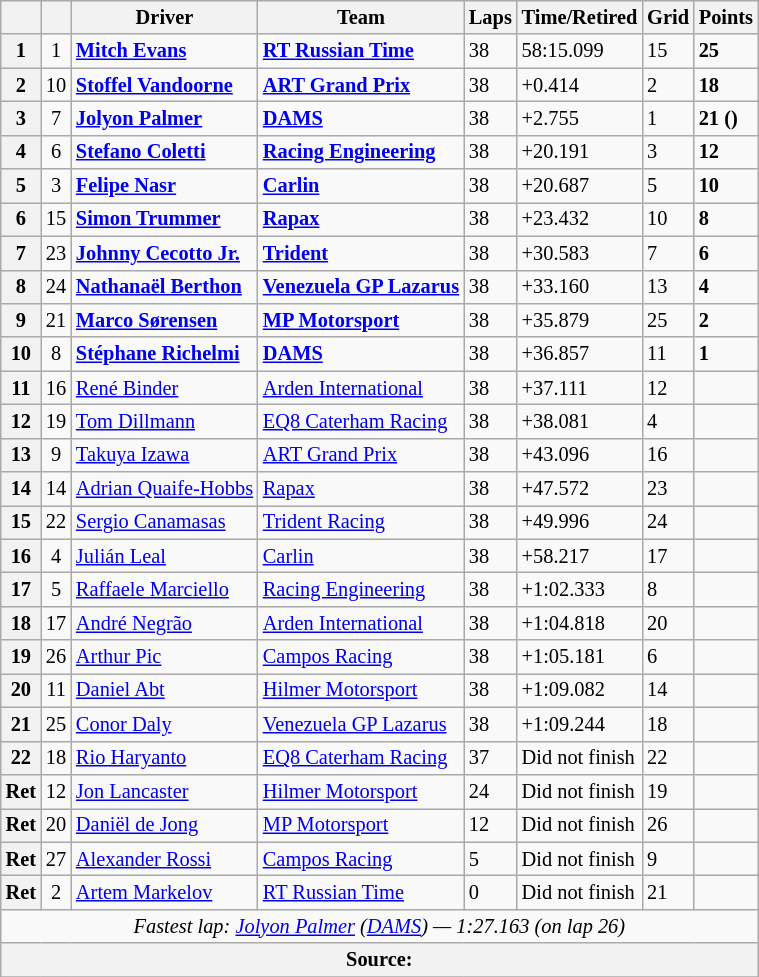<table class="wikitable" style="font-size:85%">
<tr>
<th></th>
<th></th>
<th>Driver</th>
<th>Team</th>
<th>Laps</th>
<th>Time/Retired</th>
<th>Grid</th>
<th>Points</th>
</tr>
<tr>
<th>1</th>
<td align=center>1</td>
<td> <strong><a href='#'>Mitch Evans</a></strong></td>
<td><strong><a href='#'>RT Russian Time</a></strong></td>
<td>38</td>
<td>58:15.099</td>
<td>15</td>
<td><strong>25</strong></td>
</tr>
<tr>
<th>2</th>
<td align=center>10</td>
<td> <strong><a href='#'>Stoffel Vandoorne</a></strong></td>
<td><strong><a href='#'>ART Grand Prix</a></strong></td>
<td>38</td>
<td>+0.414</td>
<td>2</td>
<td><strong>18</strong></td>
</tr>
<tr>
<th>3</th>
<td align=center>7</td>
<td> <strong><a href='#'>Jolyon Palmer</a></strong></td>
<td><strong><a href='#'>DAMS</a></strong></td>
<td>38</td>
<td>+2.755</td>
<td>1</td>
<td><strong>21</strong> <strong>()</strong></td>
</tr>
<tr>
<th>4</th>
<td align=center>6</td>
<td> <strong><a href='#'>Stefano Coletti</a></strong></td>
<td><strong><a href='#'>Racing Engineering</a></strong></td>
<td>38</td>
<td>+20.191</td>
<td>3</td>
<td><strong>12</strong></td>
</tr>
<tr>
<th>5</th>
<td align=center>3</td>
<td> <strong><a href='#'>Felipe Nasr</a></strong></td>
<td><strong><a href='#'>Carlin</a></strong></td>
<td>38</td>
<td>+20.687</td>
<td>5</td>
<td><strong>10</strong></td>
</tr>
<tr>
<th>6</th>
<td align=center>15</td>
<td> <strong><a href='#'>Simon Trummer</a></strong></td>
<td><strong><a href='#'>Rapax</a></strong></td>
<td>38</td>
<td>+23.432</td>
<td>10</td>
<td><strong>8</strong></td>
</tr>
<tr>
<th>7</th>
<td align=center>23</td>
<td> <strong><a href='#'>Johnny Cecotto Jr.</a></strong></td>
<td><strong><a href='#'>Trident</a></strong></td>
<td>38</td>
<td>+30.583</td>
<td>7</td>
<td><strong>6</strong></td>
</tr>
<tr>
<th>8</th>
<td align=center>24</td>
<td> <strong><a href='#'>Nathanaël Berthon</a></strong></td>
<td><strong><a href='#'>Venezuela GP Lazarus</a></strong></td>
<td>38</td>
<td>+33.160</td>
<td>13</td>
<td><strong>4</strong></td>
</tr>
<tr>
<th>9</th>
<td align=center>21</td>
<td> <strong><a href='#'>Marco Sørensen</a></strong></td>
<td><strong><a href='#'>MP Motorsport</a></strong></td>
<td>38</td>
<td>+35.879</td>
<td>25</td>
<td><strong>2</strong></td>
</tr>
<tr>
<th>10</th>
<td align=center>8</td>
<td> <strong><a href='#'>Stéphane Richelmi</a></strong></td>
<td><strong><a href='#'>DAMS</a></strong></td>
<td>38</td>
<td>+36.857</td>
<td>11</td>
<td><strong>1</strong></td>
</tr>
<tr>
<th>11</th>
<td align=center>16</td>
<td> <a href='#'>René Binder</a></td>
<td><a href='#'>Arden International</a></td>
<td>38</td>
<td>+37.111</td>
<td>12</td>
<td></td>
</tr>
<tr>
<th>12</th>
<td align=center>19</td>
<td> <a href='#'>Tom Dillmann</a></td>
<td><a href='#'>EQ8 Caterham Racing</a></td>
<td>38</td>
<td>+38.081</td>
<td>4</td>
<td></td>
</tr>
<tr>
<th>13</th>
<td align=center>9</td>
<td> <a href='#'>Takuya Izawa</a></td>
<td><a href='#'>ART Grand Prix</a></td>
<td>38</td>
<td>+43.096</td>
<td>16</td>
<td></td>
</tr>
<tr>
<th>14</th>
<td align=center>14</td>
<td> <a href='#'>Adrian Quaife-Hobbs</a></td>
<td><a href='#'>Rapax</a></td>
<td>38</td>
<td>+47.572</td>
<td>23</td>
<td></td>
</tr>
<tr>
<th>15</th>
<td align=center>22</td>
<td> <a href='#'>Sergio Canamasas</a></td>
<td><a href='#'>Trident Racing</a></td>
<td>38</td>
<td>+49.996</td>
<td>24</td>
<td></td>
</tr>
<tr>
<th>16</th>
<td align=center>4</td>
<td> <a href='#'>Julián Leal</a></td>
<td><a href='#'>Carlin</a></td>
<td>38</td>
<td>+58.217</td>
<td>17</td>
<td></td>
</tr>
<tr>
<th>17</th>
<td align=center>5</td>
<td> <a href='#'>Raffaele Marciello</a></td>
<td><a href='#'>Racing Engineering</a></td>
<td>38</td>
<td>+1:02.333</td>
<td>8</td>
<td></td>
</tr>
<tr>
<th>18</th>
<td align=center>17</td>
<td> <a href='#'>André Negrão</a></td>
<td><a href='#'>Arden International</a></td>
<td>38</td>
<td>+1:04.818</td>
<td>20</td>
<td></td>
</tr>
<tr>
<th>19</th>
<td align=center>26</td>
<td> <a href='#'>Arthur Pic</a></td>
<td><a href='#'>Campos Racing</a></td>
<td>38</td>
<td>+1:05.181</td>
<td>6</td>
<td></td>
</tr>
<tr>
<th>20</th>
<td align=center>11</td>
<td> <a href='#'>Daniel Abt</a></td>
<td><a href='#'>Hilmer Motorsport</a></td>
<td>38</td>
<td>+1:09.082</td>
<td>14</td>
<td></td>
</tr>
<tr>
<th>21</th>
<td align=center>25</td>
<td> <a href='#'>Conor Daly</a></td>
<td><a href='#'>Venezuela GP Lazarus</a></td>
<td>38</td>
<td>+1:09.244</td>
<td>18</td>
<td></td>
</tr>
<tr>
<th>22</th>
<td align=center>18</td>
<td> <a href='#'>Rio Haryanto</a></td>
<td><a href='#'>EQ8 Caterham Racing</a></td>
<td>37</td>
<td>Did not finish</td>
<td>22</td>
<td></td>
</tr>
<tr>
<th>Ret</th>
<td align=center>12</td>
<td> <a href='#'>Jon Lancaster</a></td>
<td><a href='#'>Hilmer Motorsport</a></td>
<td>24</td>
<td>Did not finish</td>
<td>19</td>
<td></td>
</tr>
<tr>
<th>Ret</th>
<td align=center>20</td>
<td> <a href='#'>Daniël de Jong</a></td>
<td><a href='#'>MP Motorsport</a></td>
<td>12</td>
<td>Did not finish</td>
<td>26</td>
<td></td>
</tr>
<tr>
<th>Ret</th>
<td align=center>27</td>
<td> <a href='#'>Alexander Rossi</a></td>
<td><a href='#'>Campos Racing</a></td>
<td>5</td>
<td>Did not finish</td>
<td>9</td>
<td></td>
</tr>
<tr>
<th>Ret</th>
<td align=center>2</td>
<td> <a href='#'>Artem Markelov</a></td>
<td><a href='#'>RT Russian Time</a></td>
<td>0</td>
<td>Did not finish</td>
<td>21</td>
<td></td>
</tr>
<tr>
<td colspan="8" align="center"><em>Fastest lap: <a href='#'>Jolyon Palmer</a> (<a href='#'>DAMS</a>) — 1:27.163 (on lap 26)</em></td>
</tr>
<tr>
<th colspan="8">Source: </th>
</tr>
<tr>
</tr>
</table>
